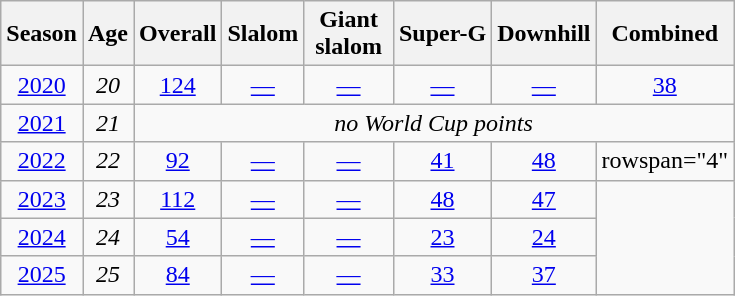<table class=wikitable style="text-align:center">
<tr>
<th>Season</th>
<th>Age</th>
<th>Overall</th>
<th>Slalom</th>
<th>Giant<br> slalom </th>
<th>Super-G</th>
<th>Downhill</th>
<th>Combined</th>
</tr>
<tr>
<td><a href='#'>2020</a></td>
<td><em>20</em></td>
<td><a href='#'>124</a></td>
<td><a href='#'>—</a></td>
<td><a href='#'>—</a></td>
<td><a href='#'>—</a></td>
<td><a href='#'>—</a></td>
<td><a href='#'>38</a></td>
</tr>
<tr>
<td><a href='#'>2021</a></td>
<td><em>21</em></td>
<td colspan=7><em>no World Cup points</em></td>
</tr>
<tr>
<td><a href='#'>2022</a></td>
<td><em>22</em></td>
<td><a href='#'>92</a></td>
<td><a href='#'>—</a></td>
<td><a href='#'>—</a></td>
<td><a href='#'>41</a></td>
<td><a href='#'>48</a></td>
<td>rowspan="4" </td>
</tr>
<tr>
<td><a href='#'>2023</a></td>
<td><em>23</em></td>
<td><a href='#'>112</a></td>
<td><a href='#'>—</a></td>
<td><a href='#'>—</a></td>
<td><a href='#'>48</a></td>
<td><a href='#'>47</a></td>
</tr>
<tr>
<td><a href='#'>2024</a></td>
<td><em>24</em></td>
<td><a href='#'>54</a></td>
<td><a href='#'>—</a></td>
<td><a href='#'>—</a></td>
<td><a href='#'>23</a></td>
<td><a href='#'>24</a></td>
</tr>
<tr>
<td><a href='#'>2025</a></td>
<td><em>25</em></td>
<td><a href='#'>84</a></td>
<td><a href='#'>—</a></td>
<td><a href='#'>—</a></td>
<td><a href='#'>33</a></td>
<td><a href='#'>37</a></td>
</tr>
</table>
